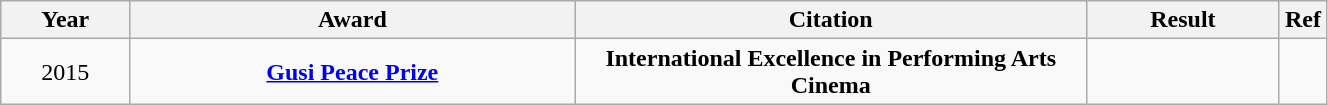<table width="70%" class="wikitable sortable">
<tr>
<th width="10%">Year</th>
<th width="35%">Award</th>
<th width="40%">Citation</th>
<th width="15%">Result</th>
<th width="15%">Ref</th>
</tr>
<tr>
<td align="center">2015</td>
<td align="center"><strong><a href='#'>Gusi Peace Prize</a></strong></td>
<td align="center"><strong>International Excellence in Performing Arts Cinema</strong></td>
<td></td>
<td align="center"></td>
</tr>
</table>
